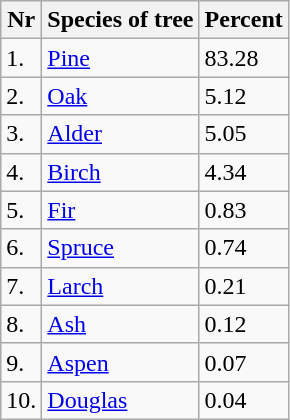<table class="wikitable">
<tr>
<th>Nr</th>
<th>Species of tree</th>
<th>Percent</th>
</tr>
<tr>
<td>1.</td>
<td><a href='#'>Pine</a></td>
<td>83.28</td>
</tr>
<tr>
<td>2.</td>
<td><a href='#'>Oak</a></td>
<td>5.12</td>
</tr>
<tr>
<td>3.</td>
<td><a href='#'>Alder</a></td>
<td>5.05</td>
</tr>
<tr>
<td>4.</td>
<td><a href='#'>Birch</a></td>
<td>4.34</td>
</tr>
<tr>
<td>5.</td>
<td><a href='#'>Fir</a></td>
<td>0.83</td>
</tr>
<tr>
<td>6.</td>
<td><a href='#'>Spruce</a></td>
<td>0.74</td>
</tr>
<tr>
<td>7.</td>
<td><a href='#'>Larch</a></td>
<td>0.21</td>
</tr>
<tr>
<td>8.</td>
<td><a href='#'>Ash</a></td>
<td>0.12</td>
</tr>
<tr>
<td>9.</td>
<td><a href='#'>Aspen</a></td>
<td>0.07</td>
</tr>
<tr>
<td>10.</td>
<td><a href='#'>Douglas</a></td>
<td>0.04</td>
</tr>
</table>
